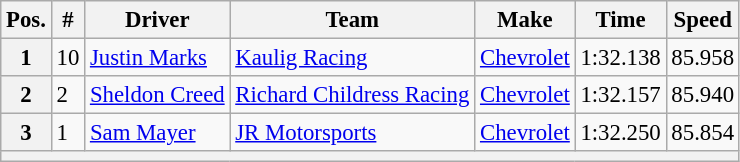<table class="wikitable" style="font-size:95%">
<tr>
<th>Pos.</th>
<th>#</th>
<th>Driver</th>
<th>Team</th>
<th>Make</th>
<th>Time</th>
<th>Speed</th>
</tr>
<tr>
<th>1</th>
<td>10</td>
<td><a href='#'>Justin Marks</a></td>
<td><a href='#'>Kaulig Racing</a></td>
<td><a href='#'>Chevrolet</a></td>
<td>1:32.138</td>
<td>85.958</td>
</tr>
<tr>
<th>2</th>
<td>2</td>
<td><a href='#'>Sheldon Creed</a></td>
<td><a href='#'>Richard Childress Racing</a></td>
<td><a href='#'>Chevrolet</a></td>
<td>1:32.157</td>
<td>85.940</td>
</tr>
<tr>
<th>3</th>
<td>1</td>
<td><a href='#'>Sam Mayer</a></td>
<td><a href='#'>JR Motorsports</a></td>
<td><a href='#'>Chevrolet</a></td>
<td>1:32.250</td>
<td>85.854</td>
</tr>
<tr>
<th colspan="7"></th>
</tr>
</table>
